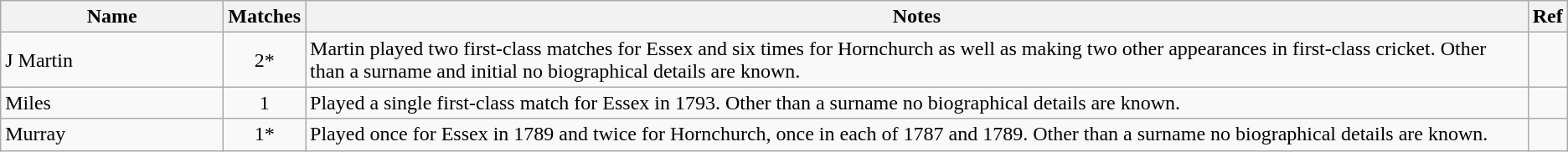<table class="wikitable">
<tr>
<th style="width:170px">Name</th>
<th>Matches</th>
<th>Notes</th>
<th>Ref</th>
</tr>
<tr>
<td>J Martin</td>
<td align=center>2*</td>
<td>Martin played two first-class matches for Essex and six times for Hornchurch as well as making two other appearances in first-class cricket. Other than a surname and initial no biographical details are known.</td>
<td></td>
</tr>
<tr>
<td>Miles</td>
<td align=center>1</td>
<td>Played a single first-class match for Essex in 1793. Other than a surname no biographical details are known.</td>
<td></td>
</tr>
<tr>
<td>Murray</td>
<td align=center>1*</td>
<td>Played once for Essex in 1789 and twice for Hornchurch, once in each of 1787 and 1789. Other than a surname no biographical details are known.</td>
<td></td>
</tr>
</table>
